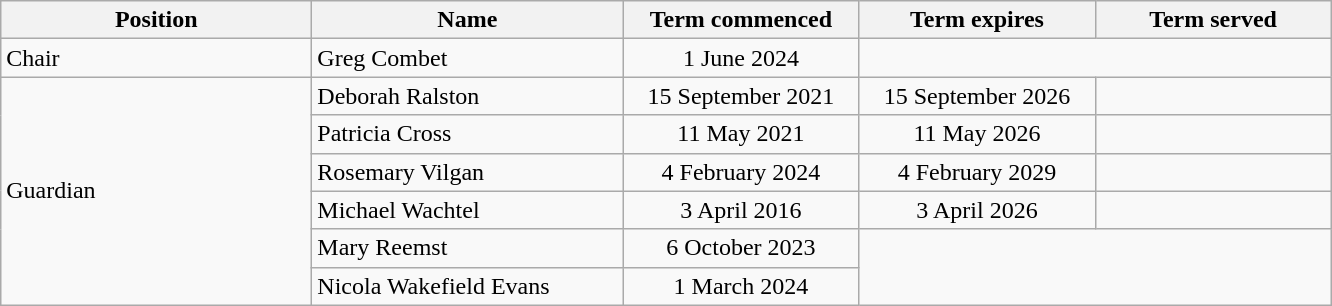<table class="wikitable">
<tr>
<th width="200pt">Position</th>
<th width="200pt">Name</th>
<th width="150pt">Term commenced</th>
<th width="150pt">Term expires</th>
<th width="150pt">Term served</th>
</tr>
<tr>
<td>Chair</td>
<td>Greg Combet</td>
<td align="center">1 June 2024</td>
</tr>
<tr>
<td rowspan=6>Guardian</td>
<td>Deborah Ralston</td>
<td align="center">15 September 2021</td>
<td align="center">15 September 2026</td>
<td align="right"></td>
</tr>
<tr>
<td>Patricia Cross</td>
<td align="center">11 May 2021</td>
<td align="center">11 May 2026</td>
<td align="right"></td>
</tr>
<tr>
<td>Rosemary Vilgan</td>
<td align="center">4 February 2024</td>
<td align="center">4 February 2029</td>
<td align="right"></td>
</tr>
<tr>
<td>Michael Wachtel</td>
<td align="center">3 April 2016</td>
<td align="center">3 April 2026</td>
<td align="right"></td>
</tr>
<tr>
<td>Mary Reemst</td>
<td align="center">6 October 2023</td>
</tr>
<tr>
<td>Nicola Wakefield Evans</td>
<td align="center">1 March 2024</td>
</tr>
</table>
